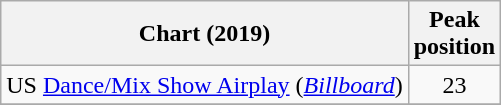<table class="wikitable sortable">
<tr>
<th>Chart (2019)</th>
<th>Peak<br>position</th>
</tr>
<tr>
<td>US <a href='#'>Dance/Mix Show Airplay</a> (<em><a href='#'>Billboard</a></em>)</td>
<td style="text-align:center;">23</td>
</tr>
<tr>
</tr>
</table>
